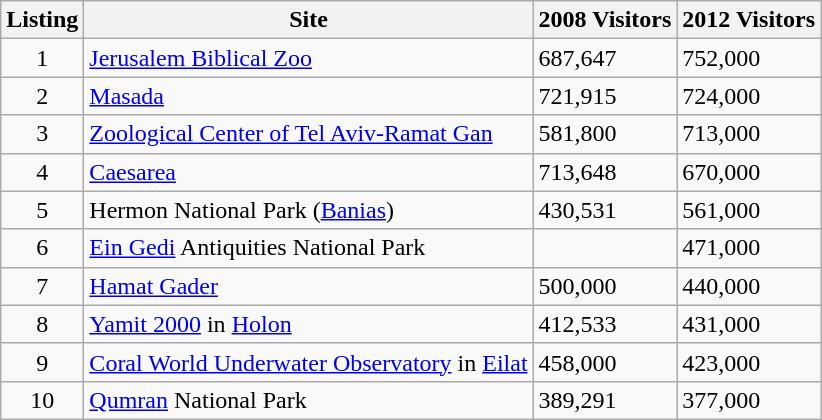<table class="wikitable">
<tr>
<th style="vertical-align:top; text-align:center; width:40px;">Listing</th>
<th>Site</th>
<th>2008 Visitors</th>
<th>2012 Visitors</th>
</tr>
<tr>
<td style="text-align:center;">1</td>
<td><a href='#'>Jerusalem Biblical Zoo</a></td>
<td>687,647</td>
<td>752,000</td>
</tr>
<tr>
<td style="text-align:center;">2</td>
<td><a href='#'>Masada</a></td>
<td>721,915</td>
<td>724,000</td>
</tr>
<tr>
<td style="text-align:center;">3</td>
<td><a href='#'>Zoological Center of Tel Aviv-Ramat Gan</a></td>
<td>581,800</td>
<td>713,000</td>
</tr>
<tr>
<td style="text-align:center;">4</td>
<td><a href='#'>Caesarea</a></td>
<td>713,648</td>
<td>670,000</td>
</tr>
<tr>
<td style="text-align:center;">5</td>
<td>Hermon National Park (<a href='#'>Banias</a>)</td>
<td>430,531</td>
<td>561,000</td>
</tr>
<tr>
<td style="text-align:center;">6</td>
<td><a href='#'>Ein Gedi</a> Antiquities National Park</td>
<td></td>
<td>471,000</td>
</tr>
<tr>
<td style="text-align:center;">7</td>
<td><a href='#'>Hamat Gader</a></td>
<td>500,000</td>
<td>440,000</td>
</tr>
<tr>
<td style="text-align:center;">8</td>
<td><a href='#'>Yamit 2000</a> in <a href='#'>Holon</a></td>
<td>412,533</td>
<td>431,000</td>
</tr>
<tr>
<td style="text-align:center;">9</td>
<td><a href='#'>Coral World Underwater Observatory</a> in <a href='#'>Eilat</a></td>
<td>458,000</td>
<td>423,000</td>
</tr>
<tr>
<td style="text-align:center;">10</td>
<td><a href='#'>Qumran</a> National Park</td>
<td>389,291</td>
<td>377,000</td>
</tr>
</table>
